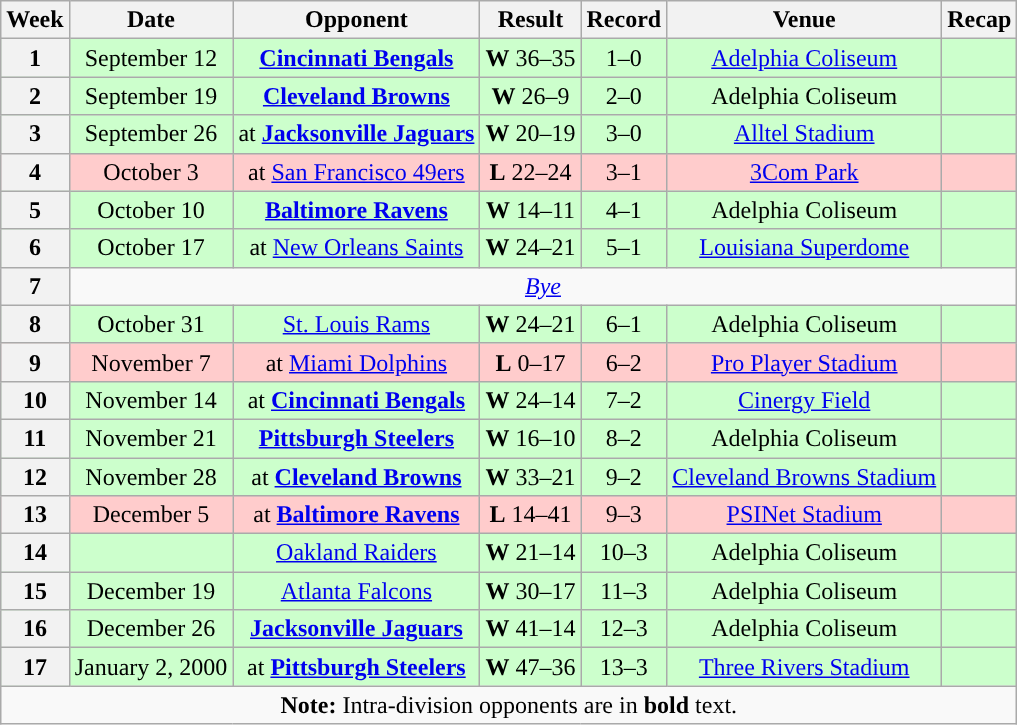<table class="wikitable" style="text-align:center">
<tr>
<th>Week</th>
<th>Date</th>
<th>Opponent</th>
<th>Result</th>
<th>Record</th>
<th>Venue</th>
<th>Recap</th>
</tr>
<tr style="background:#cfc">
<th>1</th>
<td>September 12</td>
<td><strong><a href='#'>Cincinnati Bengals</a></strong></td>
<td><strong>W</strong> 36–35</td>
<td>1–0</td>
<td><a href='#'>Adelphia Coliseum</a></td>
<td></td>
</tr>
<tr style="background:#cfc">
<th>2</th>
<td>September 19</td>
<td><strong><a href='#'>Cleveland Browns</a></strong></td>
<td><strong>W</strong> 26–9</td>
<td>2–0</td>
<td>Adelphia Coliseum</td>
<td></td>
</tr>
<tr style="background:#cfc">
<th>3</th>
<td>September 26</td>
<td>at <strong><a href='#'>Jacksonville Jaguars</a></strong></td>
<td><strong>W</strong> 20–19</td>
<td>3–0</td>
<td><a href='#'>Alltel Stadium</a></td>
<td></td>
</tr>
<tr style="background:#fcc">
<th>4</th>
<td>October 3</td>
<td>at <a href='#'>San Francisco 49ers</a></td>
<td><strong>L</strong> 22–24</td>
<td>3–1</td>
<td><a href='#'>3Com Park</a></td>
<td></td>
</tr>
<tr style="background:#cfc">
<th>5</th>
<td>October 10</td>
<td><strong><a href='#'>Baltimore Ravens</a></strong></td>
<td><strong>W</strong> 14–11</td>
<td>4–1</td>
<td>Adelphia Coliseum</td>
<td></td>
</tr>
<tr style="background:#cfc">
<th>6</th>
<td>October 17</td>
<td>at <a href='#'>New Orleans Saints</a></td>
<td><strong>W</strong> 24–21</td>
<td>5–1</td>
<td><a href='#'>Louisiana Superdome</a></td>
<td></td>
</tr>
<tr>
<th>7</th>
<td colspan=6><em><a href='#'>Bye</a></em></td>
</tr>
<tr style="background:#cfc">
<th>8</th>
<td>October 31</td>
<td><a href='#'>St. Louis Rams</a></td>
<td><strong>W</strong> 24–21</td>
<td>6–1</td>
<td>Adelphia Coliseum</td>
<td></td>
</tr>
<tr style="background:#fcc">
<th>9</th>
<td>November 7</td>
<td>at <a href='#'>Miami Dolphins</a></td>
<td><strong>L</strong> 0–17</td>
<td>6–2</td>
<td><a href='#'>Pro Player Stadium</a></td>
<td></td>
</tr>
<tr style="background:#cfc">
<th>10</th>
<td>November 14</td>
<td>at <strong><a href='#'>Cincinnati Bengals</a></strong></td>
<td><strong>W</strong> 24–14</td>
<td>7–2</td>
<td><a href='#'>Cinergy Field</a></td>
<td></td>
</tr>
<tr style="background:#cfc">
<th>11</th>
<td>November 21</td>
<td><strong><a href='#'>Pittsburgh Steelers</a></strong></td>
<td><strong>W</strong> 16–10</td>
<td>8–2</td>
<td>Adelphia Coliseum</td>
<td></td>
</tr>
<tr style="background:#cfc">
<th>12</th>
<td>November 28</td>
<td>at <strong><a href='#'>Cleveland Browns</a></strong></td>
<td><strong>W</strong> 33–21</td>
<td>9–2</td>
<td><a href='#'>Cleveland Browns Stadium</a></td>
<td></td>
</tr>
<tr style="background:#fcc">
<th>13</th>
<td>December 5</td>
<td>at <strong><a href='#'>Baltimore Ravens</a></strong></td>
<td><strong>L</strong> 14–41</td>
<td>9–3</td>
<td><a href='#'>PSINet Stadium</a></td>
<td></td>
</tr>
<tr style="background:#cfc">
<th>14</th>
<td></td>
<td><a href='#'>Oakland Raiders</a></td>
<td><strong>W</strong> 21–14</td>
<td>10–3</td>
<td>Adelphia Coliseum</td>
<td></td>
</tr>
<tr style="background:#cfc">
<th>15</th>
<td>December 19</td>
<td><a href='#'>Atlanta Falcons</a></td>
<td><strong>W</strong> 30–17</td>
<td>11–3</td>
<td>Adelphia Coliseum</td>
<td></td>
</tr>
<tr style="background:#cfc">
<th>16</th>
<td>December 26</td>
<td><strong><a href='#'>Jacksonville Jaguars</a></strong></td>
<td><strong>W</strong> 41–14</td>
<td>12–3</td>
<td>Adelphia Coliseum</td>
<td></td>
</tr>
<tr style="background:#cfc">
<th>17</th>
<td>January 2, 2000</td>
<td>at <strong><a href='#'>Pittsburgh Steelers</a></strong></td>
<td><strong>W</strong> 47–36</td>
<td>13–3</td>
<td><a href='#'>Three Rivers Stadium</a></td>
<td></td>
</tr>
<tr>
<td colspan="8"><strong>Note:</strong> Intra-division opponents are in <strong>bold</strong> text.</td>
</tr>
</table>
